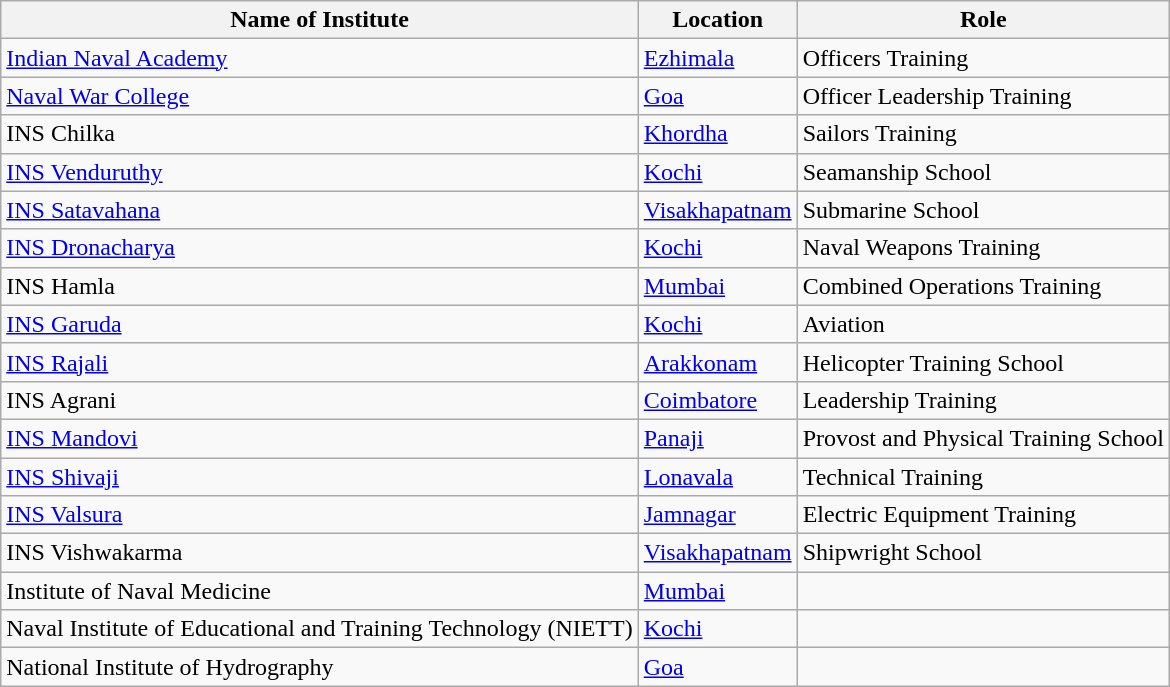<table class="wikitable">
<tr>
<th>Name of Institute</th>
<th>Location</th>
<th>Role</th>
</tr>
<tr>
<td><a href='#'>Indian Naval Academy</a></td>
<td><a href='#'>Ezhimala</a></td>
<td>Officers Training</td>
</tr>
<tr>
<td><a href='#'>Naval War College</a></td>
<td><a href='#'>Goa</a></td>
<td>Officer Leadership Training</td>
</tr>
<tr>
<td>INS Chilka</td>
<td><a href='#'>Khordha</a></td>
<td>Sailors Training</td>
</tr>
<tr>
<td><a href='#'>INS Venduruthy</a></td>
<td><a href='#'>Kochi</a></td>
<td>Seamanship School</td>
</tr>
<tr>
<td><a href='#'>INS Satavahana</a></td>
<td><a href='#'>Visakhapatnam</a></td>
<td>Submarine School</td>
</tr>
<tr>
<td><a href='#'>INS Dronacharya</a></td>
<td><a href='#'>Kochi</a></td>
<td>Naval Weapons Training</td>
</tr>
<tr>
<td>INS Hamla</td>
<td><a href='#'>Mumbai</a></td>
<td>Combined Operations Training</td>
</tr>
<tr>
<td><a href='#'>INS Garuda</a></td>
<td><a href='#'>Kochi</a></td>
<td>Aviation</td>
</tr>
<tr>
<td><a href='#'>INS Rajali</a></td>
<td><a href='#'>Arakkonam</a></td>
<td>Helicopter Training School</td>
</tr>
<tr>
<td>INS Agrani</td>
<td><a href='#'>Coimbatore</a></td>
<td>Leadership Training</td>
</tr>
<tr>
<td><a href='#'>INS Mandovi</a></td>
<td><a href='#'>Panaji</a></td>
<td>Provost and Physical Training School</td>
</tr>
<tr>
<td><a href='#'>INS Shivaji</a></td>
<td><a href='#'>Lonavala</a></td>
<td>Technical Training</td>
</tr>
<tr>
<td><a href='#'>INS Valsura</a></td>
<td><a href='#'>Jamnagar</a></td>
<td>Electric Equipment Training</td>
</tr>
<tr>
<td>INS Vishwakarma</td>
<td><a href='#'>Visakhapatnam</a></td>
<td>Shipwright School</td>
</tr>
<tr>
<td>Institute of Naval Medicine</td>
<td><a href='#'>Mumbai</a></td>
<td></td>
</tr>
<tr>
<td>Naval Institute of Educational and Training Technology (NIETT)</td>
<td><a href='#'>Kochi</a></td>
<td></td>
</tr>
<tr>
<td>National Institute of Hydrography</td>
<td><a href='#'>Goa</a></td>
<td></td>
</tr>
</table>
